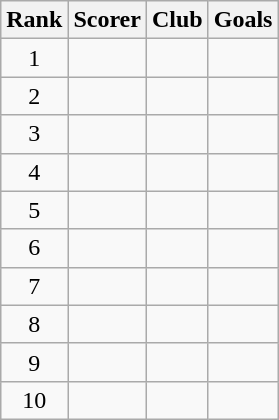<table class="wikitable">
<tr>
<th>Rank</th>
<th>Scorer</th>
<th>Club</th>
<th>Goals</th>
</tr>
<tr>
<td align=center>1</td>
<td></td>
<td></td>
<td align=center></td>
</tr>
<tr>
<td align=center>2</td>
<td></td>
<td></td>
<td align=center></td>
</tr>
<tr>
<td align=center>3</td>
<td></td>
<td></td>
<td align=center></td>
</tr>
<tr>
<td align=center>4</td>
<td></td>
<td></td>
<td align=center></td>
</tr>
<tr>
<td align=center>5</td>
<td></td>
<td></td>
<td align=center></td>
</tr>
<tr>
<td align=center>6</td>
<td></td>
<td></td>
<td align=center></td>
</tr>
<tr>
<td align=center>7</td>
<td></td>
<td></td>
<td align=center></td>
</tr>
<tr>
<td align=center>8</td>
<td></td>
<td></td>
<td align=center></td>
</tr>
<tr>
<td align=center>9</td>
<td></td>
<td></td>
<td align=center></td>
</tr>
<tr>
<td align=center>10</td>
<td></td>
<td></td>
<td align=center></td>
</tr>
</table>
